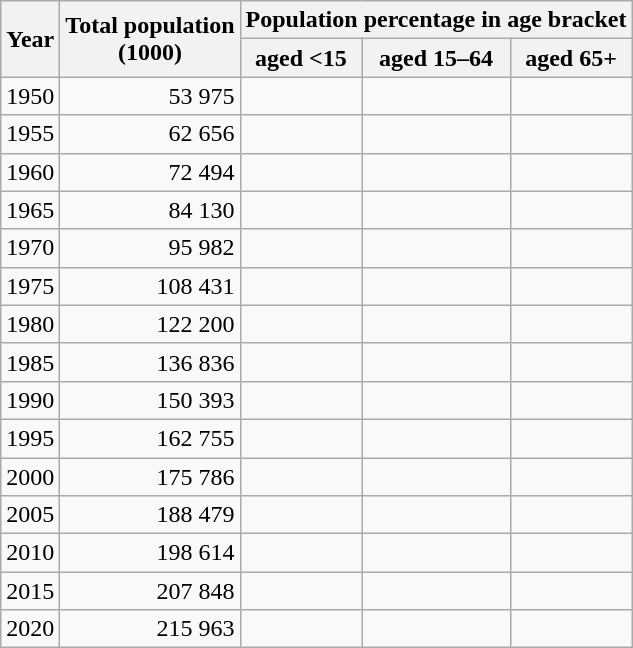<table class="wikitable" style="text-align: right;">
<tr>
<th rowspan=2>Year</th>
<th rowspan=2>Total population<br>(1000)</th>
<th colspan=3>Population percentage in age bracket</th>
</tr>
<tr>
<th>aged <15</th>
<th>aged 15–64</th>
<th>aged 65+</th>
</tr>
<tr>
<td>1950</td>
<td>53 975</td>
<td></td>
<td></td>
<td></td>
</tr>
<tr>
<td>1955</td>
<td>62 656</td>
<td></td>
<td></td>
<td></td>
</tr>
<tr>
<td>1960</td>
<td>72 494</td>
<td></td>
<td></td>
<td></td>
</tr>
<tr>
<td>1965</td>
<td>84 130</td>
<td></td>
<td></td>
<td></td>
</tr>
<tr>
<td>1970</td>
<td>95 982</td>
<td></td>
<td></td>
<td></td>
</tr>
<tr>
<td>1975</td>
<td>108 431</td>
<td></td>
<td></td>
<td></td>
</tr>
<tr>
<td>1980</td>
<td>122 200</td>
<td></td>
<td></td>
<td></td>
</tr>
<tr>
<td>1985</td>
<td>136 836</td>
<td></td>
<td></td>
<td></td>
</tr>
<tr>
<td>1990</td>
<td>150 393</td>
<td></td>
<td></td>
<td></td>
</tr>
<tr>
<td>1995</td>
<td>162 755</td>
<td></td>
<td></td>
<td></td>
</tr>
<tr>
<td>2000</td>
<td>175 786</td>
<td></td>
<td></td>
<td></td>
</tr>
<tr>
<td>2005</td>
<td>188 479</td>
<td></td>
<td></td>
<td></td>
</tr>
<tr>
<td>2010</td>
<td>198 614</td>
<td></td>
<td></td>
<td></td>
</tr>
<tr>
<td>2015</td>
<td>207 848</td>
<td></td>
<td></td>
<td></td>
</tr>
<tr>
<td>2020</td>
<td>215 963</td>
<td></td>
<td></td>
<td></td>
</tr>
</table>
